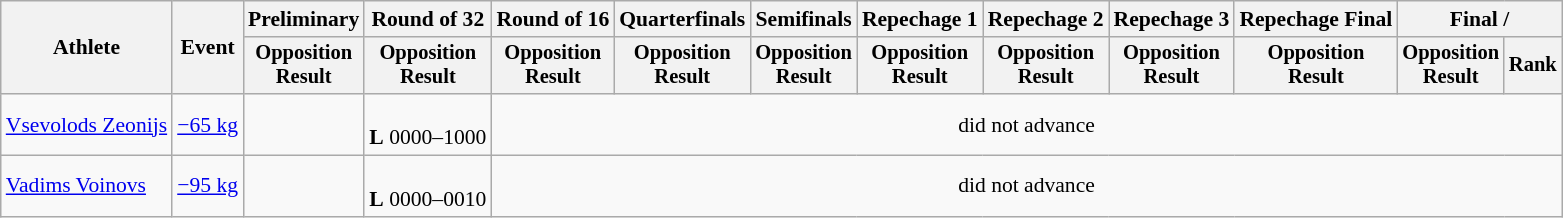<table class="wikitable" style="font-size:90%">
<tr>
<th rowspan="2">Athlete</th>
<th rowspan="2">Event</th>
<th>Preliminary</th>
<th>Round of 32</th>
<th>Round of 16</th>
<th>Quarterfinals</th>
<th>Semifinals</th>
<th>Repechage 1</th>
<th>Repechage 2</th>
<th>Repechage 3</th>
<th>Repechage Final</th>
<th colspan=2>Final / </th>
</tr>
<tr style="font-size:95%">
<th>Opposition<br>Result</th>
<th>Opposition<br>Result</th>
<th>Opposition<br>Result</th>
<th>Opposition<br>Result</th>
<th>Opposition<br>Result</th>
<th>Opposition<br>Result</th>
<th>Opposition<br>Result</th>
<th>Opposition<br>Result</th>
<th>Opposition<br>Result</th>
<th>Opposition<br>Result</th>
<th>Rank</th>
</tr>
<tr align=center>
<td align=left><a href='#'>Vsevolods Zeonijs</a></td>
<td align=left><a href='#'>−65 kg</a></td>
<td></td>
<td><br><strong>L</strong> 0000–1000</td>
<td colspan=9>did not advance</td>
</tr>
<tr align=center>
<td align=left><a href='#'>Vadims Voinovs</a></td>
<td align=left><a href='#'>−95 kg</a></td>
<td></td>
<td><br><strong>L</strong> 0000–0010</td>
<td colspan=9>did not advance</td>
</tr>
</table>
